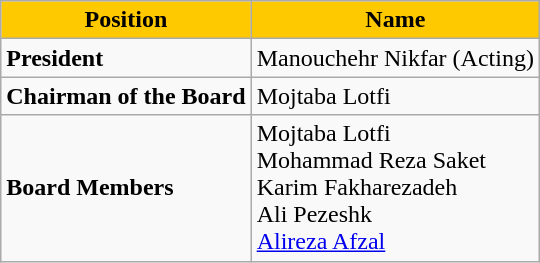<table class=wikitable>
<tr>
<th style="color:#000000; background:#FFC900;">Position</th>
<th style="color:#000000; background:#FFC900;">Name</th>
</tr>
<tr>
<td><strong>President</strong></td>
<td>Manouchehr Nikfar (Acting)</td>
</tr>
<tr>
<td><strong>Chairman of the Board</strong></td>
<td>Mojtaba Lotfi</td>
</tr>
<tr>
<td><strong>Board Members</strong></td>
<td>Mojtaba Lotfi <br> Mohammad Reza Saket <br> Karim Fakharezadeh <br> Ali Pezeshk <br> <a href='#'>Alireza Afzal</a></td>
</tr>
</table>
